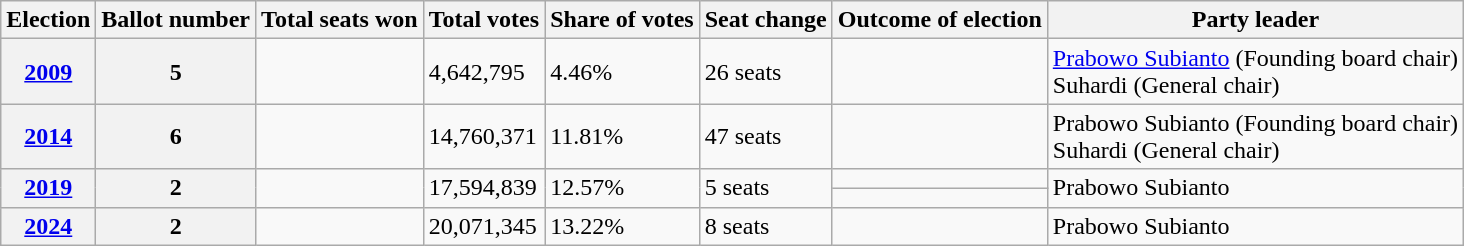<table class="wikitable">
<tr>
<th>Election</th>
<th>Ballot number</th>
<th>Total seats won</th>
<th>Total votes</th>
<th>Share of votes</th>
<th>Seat change</th>
<th>Outcome of election</th>
<th>Party leader</th>
</tr>
<tr>
<th><a href='#'>2009</a></th>
<th>5</th>
<td></td>
<td>4,642,795</td>
<td>4.46%</td>
<td>26 seats</td>
<td></td>
<td><a href='#'>Prabowo Subianto</a> (Founding board chair)<br>Suhardi (General chair)</td>
</tr>
<tr>
<th><a href='#'>2014</a></th>
<th>6</th>
<td></td>
<td>14,760,371</td>
<td>11.81%</td>
<td>47 seats</td>
<td></td>
<td>Prabowo Subianto (Founding board chair)<br>Suhardi (General chair)</td>
</tr>
<tr>
<th rowspan="2"><a href='#'>2019</a></th>
<th rowspan="2">2</th>
<td rowspan="2"></td>
<td rowspan="2">17,594,839</td>
<td rowspan="2">12.57%</td>
<td rowspan="2">5 seats</td>
<td></td>
<td rowspan="2">Prabowo Subianto</td>
</tr>
<tr>
<td></td>
</tr>
<tr>
<th><a href='#'>2024</a></th>
<th>2</th>
<td></td>
<td>20,071,345</td>
<td>13.22%</td>
<td>8 seats</td>
<td></td>
<td>Prabowo Subianto</td>
</tr>
</table>
